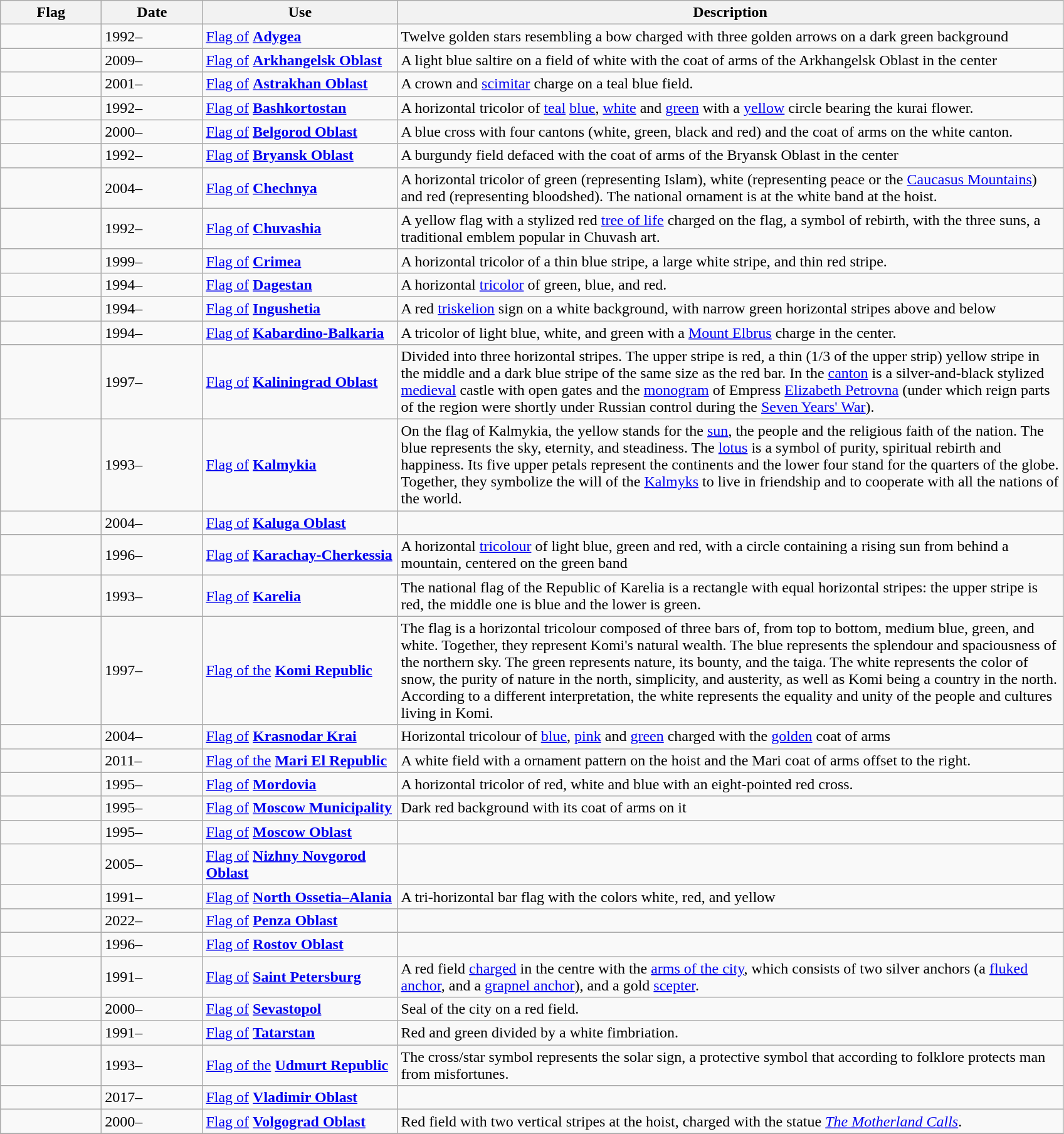<table class="wikitable">
<tr>
<th style="width:100px;">Flag</th>
<th style="width:100px;">Date</th>
<th style="width:200px;">Use</th>
<th style="width:700px;">Description</th>
</tr>
<tr>
<td></td>
<td>1992–</td>
<td><a href='#'>Flag of</a> <strong><a href='#'>Adygea</a></strong></td>
<td>Twelve golden stars resembling a bow charged with three golden arrows on a dark green background</td>
</tr>
<tr>
<td></td>
<td>2009–</td>
<td><a href='#'>Flag of</a> <strong><a href='#'>Arkhangelsk Oblast</a></strong></td>
<td>A light blue saltire on a field of white with the coat of arms of the Arkhangelsk Oblast in the center</td>
</tr>
<tr>
<td></td>
<td>2001–</td>
<td><a href='#'>Flag of</a> <strong><a href='#'>Astrakhan Oblast</a></strong></td>
<td>A crown and <a href='#'>scimitar</a> charge on a teal blue field.</td>
</tr>
<tr>
<td></td>
<td>1992–</td>
<td><a href='#'>Flag of</a> <strong><a href='#'>Bashkortostan</a></strong></td>
<td>A horizontal tricolor of <a href='#'>teal</a> <a href='#'>blue</a>, <a href='#'>white</a> and <a href='#'>green</a> with a <a href='#'>yellow</a> circle bearing the kurai flower.</td>
</tr>
<tr>
<td></td>
<td>2000–</td>
<td><a href='#'>Flag of</a> <strong><a href='#'>Belgorod Oblast</a></strong></td>
<td>A blue cross with four cantons (white, green, black and red) and the coat of arms on the white canton.</td>
</tr>
<tr>
<td></td>
<td>1992–</td>
<td><a href='#'>Flag of</a> <strong><a href='#'>Bryansk Oblast</a></strong></td>
<td>A burgundy field defaced with the coat of arms of the Bryansk Oblast in the center</td>
</tr>
<tr>
<td></td>
<td>2004–</td>
<td><a href='#'>Flag of</a> <strong><a href='#'>Chechnya</a></strong></td>
<td>A horizontal tricolor of green (representing Islam), white (representing peace or the <a href='#'>Caucasus Mountains</a>) and red (representing bloodshed). The national ornament is at the white band at the hoist.</td>
</tr>
<tr>
<td></td>
<td>1992–</td>
<td><a href='#'>Flag of</a> <strong><a href='#'>Chuvashia</a></strong></td>
<td>A yellow flag with a stylized red <a href='#'>tree of life</a> charged on the flag, a symbol of rebirth, with the three suns, a traditional emblem popular in Chuvash art.</td>
</tr>
<tr>
<td></td>
<td>1999–</td>
<td><a href='#'>Flag of</a> <strong><a href='#'>Crimea</a></strong></td>
<td>A horizontal tricolor of a thin blue stripe, a large white stripe, and thin red stripe.</td>
</tr>
<tr>
<td></td>
<td>1994–</td>
<td><a href='#'>Flag of</a> <strong><a href='#'>Dagestan</a></strong></td>
<td>A horizontal <a href='#'>tricolor</a> of green, blue, and red.</td>
</tr>
<tr>
<td></td>
<td>1994–</td>
<td><a href='#'>Flag of</a> <strong><a href='#'>Ingushetia</a></strong></td>
<td>A red <a href='#'>triskelion</a> sign on a white background, with narrow green horizontal stripes above and below</td>
</tr>
<tr>
<td></td>
<td>1994–</td>
<td><a href='#'>Flag of</a> <strong><a href='#'>Kabardino-Balkaria</a></strong></td>
<td>A tricolor of light blue, white, and green with a <a href='#'>Mount Elbrus</a> charge in the center.</td>
</tr>
<tr>
<td></td>
<td>1997–</td>
<td><a href='#'>Flag of</a> <strong><a href='#'>Kaliningrad Oblast</a></strong></td>
<td>Divided into three horizontal stripes. The upper stripe is red, a thin (1/3 of the upper strip) yellow stripe in the middle and a dark blue stripe of the same size as the red bar. In the <a href='#'>canton</a> is a silver-and-black stylized <a href='#'>medieval</a> castle with open gates and the <a href='#'>monogram</a> of Empress <a href='#'>Elizabeth Petrovna</a> (under which reign parts of the region were shortly under Russian control during the <a href='#'>Seven Years' War</a>).</td>
</tr>
<tr>
<td></td>
<td>1993–</td>
<td><a href='#'>Flag of</a> <strong><a href='#'>Kalmykia</a></strong></td>
<td>On the flag of Kalmykia, the yellow stands for the <a href='#'>sun</a>, the people and the religious faith of the nation. The blue represents the sky, eternity, and steadiness. The <a href='#'>lotus</a> is a symbol of purity, spiritual rebirth and happiness. Its five upper petals represent the continents and the lower four stand for the quarters of the globe. Together, they symbolize the will of the <a href='#'>Kalmyks</a> to live in friendship and to cooperate with all the nations of the world.</td>
</tr>
<tr>
<td></td>
<td>2004–</td>
<td><a href='#'>Flag of</a> <strong><a href='#'>Kaluga Oblast</a></strong></td>
<td></td>
</tr>
<tr>
<td></td>
<td>1996–</td>
<td><a href='#'>Flag of</a> <strong><a href='#'>Karachay-Cherkessia</a></strong></td>
<td>A horizontal <a href='#'>tricolour</a> of light blue, green and red, with a circle containing a rising sun from behind a mountain, centered on the green band</td>
</tr>
<tr>
<td></td>
<td>1993–</td>
<td><a href='#'>Flag of</a> <strong><a href='#'>Karelia</a></strong></td>
<td>The national flag of the Republic of Karelia is a rectangle with equal horizontal stripes: the upper stripe is red, the middle one is blue and the lower is green.</td>
</tr>
<tr>
<td></td>
<td>1997–</td>
<td><a href='#'>Flag of the</a> <strong><a href='#'>Komi Republic</a></strong></td>
<td>The flag is a horizontal tricolour composed of three bars of, from top to bottom, medium blue, green, and white. Together, they represent Komi's natural wealth. The blue represents the splendour and spaciousness of the northern sky. The green represents nature, its bounty, and the taiga. The white represents the color of snow, the purity of nature in the north, simplicity, and austerity, as well as Komi being a country in the north. According to a different interpretation, the white represents the equality and unity of the people and cultures living in Komi.</td>
</tr>
<tr>
<td></td>
<td>2004–</td>
<td><a href='#'>Flag of</a> <strong><a href='#'>Krasnodar Krai</a></strong></td>
<td>Horizontal tricolour of <a href='#'>blue</a>, <a href='#'>pink</a> and <a href='#'>green</a> charged with the <a href='#'>golden</a> coat of arms</td>
</tr>
<tr>
<td></td>
<td>2011–</td>
<td><a href='#'>Flag of the</a> <strong><a href='#'>Mari El Republic</a></strong></td>
<td>A white field with a ornament pattern on the hoist and the Mari coat of arms offset to the right.</td>
</tr>
<tr>
<td></td>
<td>1995–</td>
<td><a href='#'>Flag of</a> <strong><a href='#'>Mordovia</a></strong></td>
<td>A horizontal tricolor of red, white and blue with an eight-pointed red cross.</td>
</tr>
<tr>
<td></td>
<td>1995–</td>
<td><a href='#'>Flag of</a> <strong><a href='#'>Moscow Municipality</a></strong></td>
<td>Dark red background with its coat of arms on it</td>
</tr>
<tr>
<td></td>
<td>1995–</td>
<td><a href='#'>Flag of</a> <strong><a href='#'>Moscow Oblast</a></strong></td>
<td></td>
</tr>
<tr>
<td></td>
<td>2005–</td>
<td><a href='#'>Flag of</a> <strong><a href='#'>Nizhny Novgorod Oblast</a></strong></td>
<td></td>
</tr>
<tr>
<td></td>
<td>1991–</td>
<td><a href='#'>Flag of</a> <strong><a href='#'>North Ossetia–Alania</a></strong></td>
<td>A tri-horizontal bar flag with the colors white, red, and yellow</td>
</tr>
<tr>
<td></td>
<td>2022–</td>
<td><a href='#'>Flag of</a> <strong><a href='#'>Penza Oblast</a></strong></td>
<td></td>
</tr>
<tr>
<td></td>
<td>1996–</td>
<td><a href='#'>Flag of</a> <strong><a href='#'>Rostov Oblast</a></strong></td>
<td></td>
</tr>
<tr>
<td></td>
<td>1991–</td>
<td><a href='#'>Flag of</a> <strong><a href='#'>Saint Petersburg</a></strong></td>
<td>A red field <a href='#'>charged</a> in the centre with the <a href='#'>arms of the city</a>, which consists of two silver anchors (a <a href='#'>fluked anchor</a>, and a <a href='#'>grapnel anchor</a>), and a gold <a href='#'>scepter</a>.</td>
</tr>
<tr>
<td></td>
<td>2000–</td>
<td><a href='#'>Flag of</a> <strong><a href='#'>Sevastopol</a></strong></td>
<td>Seal of the city on a red field.</td>
</tr>
<tr>
<td></td>
<td>1991–</td>
<td><a href='#'>Flag of</a> <strong><a href='#'>Tatarstan</a></strong></td>
<td>Red and green divided by a white fimbriation.</td>
</tr>
<tr>
<td></td>
<td>1993–</td>
<td><a href='#'>Flag of the</a> <strong><a href='#'>Udmurt Republic</a></strong></td>
<td>The cross/star symbol represents the solar sign, a protective symbol that according to folklore protects man from misfortunes.</td>
</tr>
<tr>
<td></td>
<td>2017–</td>
<td><a href='#'>Flag of</a> <strong><a href='#'>Vladimir Oblast</a></strong></td>
<td></td>
</tr>
<tr>
<td></td>
<td>2000–</td>
<td><a href='#'>Flag of</a> <strong><a href='#'>Volgograd Oblast</a></strong></td>
<td>Red field with two vertical stripes at the hoist, charged with the statue <em><a href='#'>The Motherland Calls</a></em>.</td>
</tr>
<tr>
</tr>
</table>
